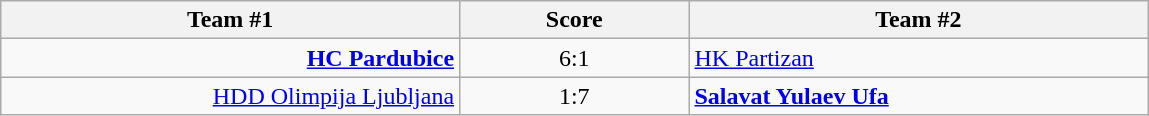<table class="wikitable" style="text-align: center;">
<tr>
<th width=22%>Team #1</th>
<th width=11%>Score</th>
<th width=22%>Team #2</th>
</tr>
<tr>
<td style="text-align: right;"><strong><a href='#'>HC Pardubice</a></strong> </td>
<td>6:1</td>
<td style="text-align: left;"> <a href='#'>HK Partizan</a></td>
</tr>
<tr>
<td style="text-align: right;"><a href='#'>HDD Olimpija Ljubljana</a> </td>
<td>1:7</td>
<td style="text-align: left;"> <strong><a href='#'>Salavat Yulaev Ufa</a></strong></td>
</tr>
</table>
